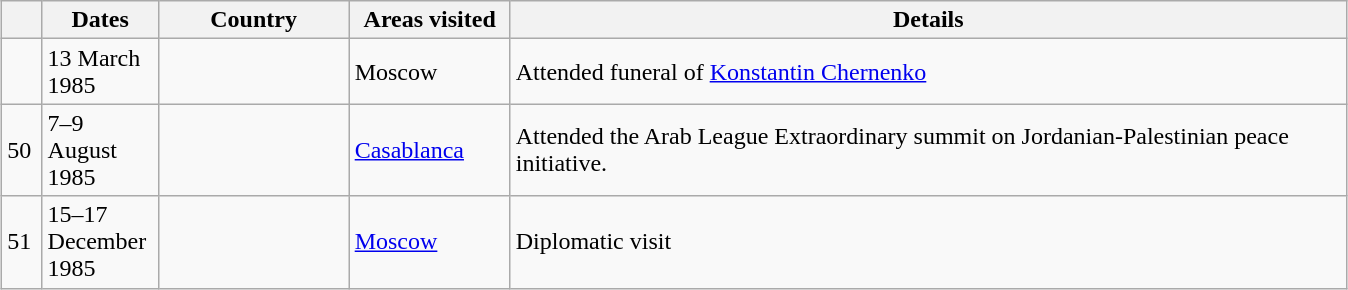<table class="wikitable sortable" border="1" style="margin: 1em auto 1em auto">
<tr>
<th style="width: 3%;"></th>
<th width="70">Dates</th>
<th width="120">Country</th>
<th width="100">Areas visited</th>
<th width="550">Details</th>
</tr>
<tr>
<td></td>
<td>13 March 1985</td>
<td></td>
<td>Moscow</td>
<td>Attended funeral of <a href='#'>Konstantin Chernenko</a></td>
</tr>
<tr>
<td>50</td>
<td>7–9 August 1985</td>
<td></td>
<td><a href='#'>Casablanca</a></td>
<td>Attended the Arab League Extraordinary summit on Jordanian-Palestinian peace initiative.</td>
</tr>
<tr>
<td>51</td>
<td>15–17 December 1985</td>
<td></td>
<td><a href='#'>Moscow</a></td>
<td>Diplomatic visit</td>
</tr>
</table>
